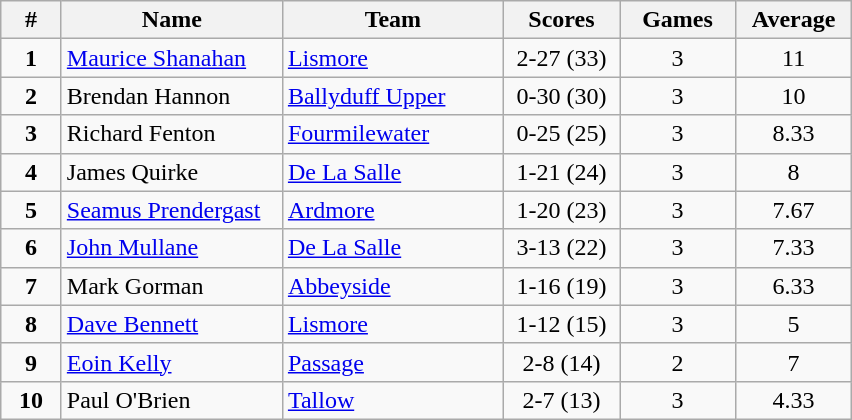<table class="wikitable" style="text-align: center;">
<tr>
<th width=33>#</th>
<th width=140>Name</th>
<th width=140>Team</th>
<th width=70>Scores</th>
<th width=70>Games</th>
<th width=70>Average</th>
</tr>
<tr>
<td><strong>1</strong></td>
<td align="left"><a href='#'>Maurice Shanahan</a></td>
<td align="left"><a href='#'>Lismore</a></td>
<td>2-27 (33)</td>
<td>3</td>
<td>11</td>
</tr>
<tr>
<td><strong>2</strong></td>
<td align="left">Brendan Hannon</td>
<td align="left"><a href='#'>Ballyduff Upper</a></td>
<td>0-30 (30)</td>
<td>3</td>
<td>10</td>
</tr>
<tr>
<td><strong>3</strong></td>
<td align="left">Richard Fenton</td>
<td align="left"><a href='#'>Fourmilewater</a></td>
<td>0-25 (25)</td>
<td>3</td>
<td>8.33</td>
</tr>
<tr>
<td><strong>4</strong></td>
<td align="left">James Quirke</td>
<td align="left"><a href='#'>De La Salle</a></td>
<td>1-21 (24)</td>
<td>3</td>
<td>8</td>
</tr>
<tr>
<td><strong>5</strong></td>
<td align="left"><a href='#'>Seamus Prendergast</a></td>
<td align="left"><a href='#'>Ardmore</a></td>
<td>1-20 (23)</td>
<td>3</td>
<td>7.67</td>
</tr>
<tr>
<td><strong>6</strong></td>
<td align="left"><a href='#'>John Mullane</a></td>
<td align="left"><a href='#'>De La Salle</a></td>
<td>3-13 (22)</td>
<td>3</td>
<td>7.33</td>
</tr>
<tr>
<td><strong>7</strong></td>
<td align="left">Mark Gorman</td>
<td align="left"><a href='#'>Abbeyside</a></td>
<td>1-16 (19)</td>
<td>3</td>
<td>6.33</td>
</tr>
<tr>
<td><strong>8</strong></td>
<td align="left"><a href='#'>Dave Bennett</a></td>
<td align="left"><a href='#'>Lismore</a></td>
<td>1-12 (15)</td>
<td>3</td>
<td>5</td>
</tr>
<tr>
<td><strong>9</strong></td>
<td align="left"><a href='#'>Eoin Kelly</a></td>
<td align="left"><a href='#'>Passage</a></td>
<td>2-8 (14)</td>
<td>2</td>
<td>7</td>
</tr>
<tr>
<td><strong>10</strong></td>
<td align="left">Paul O'Brien</td>
<td align="left"><a href='#'>Tallow</a></td>
<td>2-7 (13)</td>
<td>3</td>
<td>4.33</td>
</tr>
</table>
